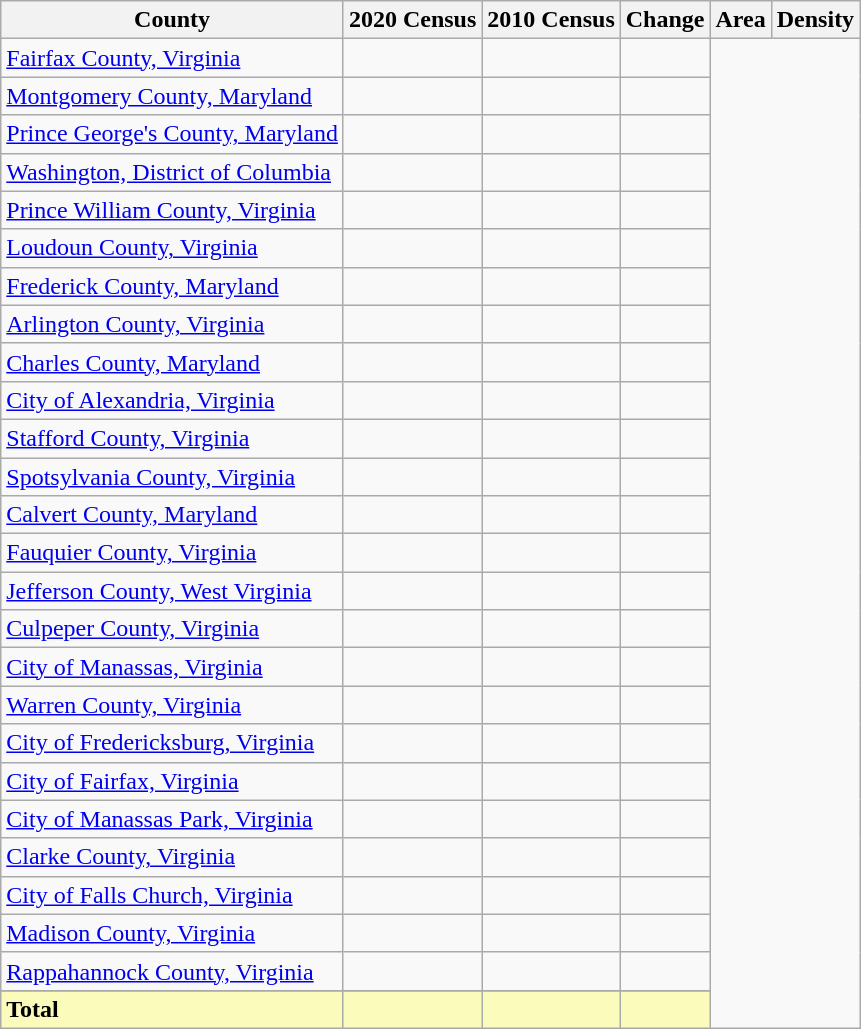<table class="wikitable sortable">
<tr>
<th data-sort-type="text">County</th>
<th data-sort-type="number">2020 Census</th>
<th data-sort-type="number">2010 Census</th>
<th data-sort-type="number">Change</th>
<th data-sort-type="number">Area</th>
<th data-sort-type="number">Density</th>
</tr>
<tr>
<td><a href='#'>Fairfax County, Virginia</a></td>
<td></td>
<td></td>
<td></td>
</tr>
<tr>
<td><a href='#'>Montgomery County, Maryland</a></td>
<td></td>
<td></td>
<td></td>
</tr>
<tr>
<td><a href='#'>Prince George's County, Maryland</a></td>
<td></td>
<td></td>
<td></td>
</tr>
<tr>
<td><a href='#'>Washington, District of Columbia</a></td>
<td></td>
<td></td>
<td></td>
</tr>
<tr>
<td><a href='#'>Prince William County, Virginia</a></td>
<td></td>
<td></td>
<td></td>
</tr>
<tr>
<td><a href='#'>Loudoun County, Virginia</a></td>
<td></td>
<td></td>
<td></td>
</tr>
<tr>
<td><a href='#'>Frederick County, Maryland</a></td>
<td></td>
<td></td>
<td></td>
</tr>
<tr>
<td><a href='#'>Arlington County, Virginia</a></td>
<td></td>
<td></td>
<td></td>
</tr>
<tr>
<td><a href='#'>Charles County, Maryland</a></td>
<td></td>
<td></td>
<td></td>
</tr>
<tr>
<td><a href='#'>City of Alexandria, Virginia</a></td>
<td></td>
<td></td>
<td></td>
</tr>
<tr>
<td><a href='#'>Stafford County, Virginia</a></td>
<td></td>
<td></td>
<td></td>
</tr>
<tr>
<td><a href='#'>Spotsylvania County, Virginia</a></td>
<td></td>
<td></td>
<td></td>
</tr>
<tr>
<td><a href='#'>Calvert County, Maryland</a></td>
<td></td>
<td></td>
<td></td>
</tr>
<tr>
<td><a href='#'>Fauquier County, Virginia</a></td>
<td></td>
<td></td>
<td></td>
</tr>
<tr>
<td><a href='#'>Jefferson County, West Virginia</a></td>
<td></td>
<td></td>
<td></td>
</tr>
<tr>
<td><a href='#'>Culpeper County, Virginia</a></td>
<td></td>
<td></td>
<td></td>
</tr>
<tr>
<td><a href='#'>City of Manassas, Virginia</a></td>
<td></td>
<td></td>
<td></td>
</tr>
<tr>
<td><a href='#'>Warren County, Virginia</a></td>
<td></td>
<td></td>
<td></td>
</tr>
<tr>
<td><a href='#'>City of Fredericksburg, Virginia</a></td>
<td></td>
<td></td>
<td></td>
</tr>
<tr>
<td><a href='#'>City of Fairfax, Virginia</a></td>
<td></td>
<td></td>
<td></td>
</tr>
<tr>
<td><a href='#'>City of Manassas Park, Virginia</a></td>
<td></td>
<td></td>
<td></td>
</tr>
<tr>
<td><a href='#'>Clarke County, Virginia</a></td>
<td></td>
<td></td>
<td></td>
</tr>
<tr>
<td><a href='#'>City of Falls Church, Virginia</a></td>
<td></td>
<td></td>
<td></td>
</tr>
<tr>
<td><a href='#'>Madison County, Virginia</a></td>
<td></td>
<td></td>
<td></td>
</tr>
<tr>
<td><a href='#'>Rappahannock County, Virginia</a></td>
<td></td>
<td></td>
<td></td>
</tr>
<tr>
</tr>
<tr class=sortbottom style="background:#fbfbbb">
<td><strong>Total</strong></td>
<td></td>
<td></td>
<td></td>
</tr>
</table>
